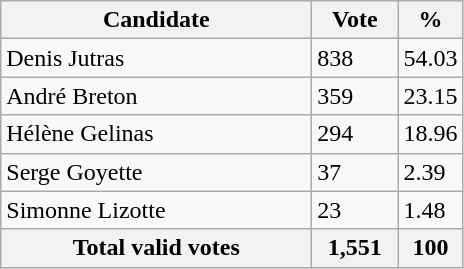<table class="wikitable">
<tr>
<th bgcolor="#DDDDFF" width="200px">Candidate</th>
<th bgcolor="#DDDDFF" width="50px">Vote</th>
<th bgcolor="#DDDDFF" width="30px">%</th>
</tr>
<tr>
<td>Denis Jutras</td>
<td>838</td>
<td>54.03</td>
</tr>
<tr>
<td>André Breton</td>
<td>359</td>
<td>23.15</td>
</tr>
<tr>
<td>Hélène Gelinas</td>
<td>294</td>
<td>18.96</td>
</tr>
<tr>
<td>Serge Goyette</td>
<td>37</td>
<td>2.39</td>
</tr>
<tr>
<td>Simonne Lizotte</td>
<td>23</td>
<td>1.48</td>
</tr>
<tr>
<th>Total valid votes</th>
<th>1,551</th>
<th>100</th>
</tr>
</table>
